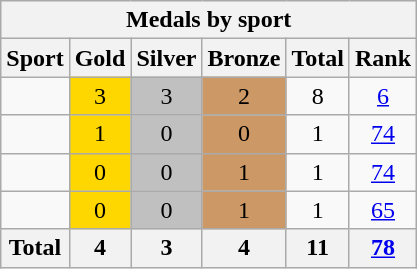<table class="wikitable" style="font-size:100%;">
<tr style="background:#efefef;">
<th colspan=7><strong>Medals by sport</strong></th>
</tr>
<tr align=center>
<th><strong>Sport</strong></th>
<th> Gold</th>
<th> Silver</th>
<th> Bronze</th>
<th><strong>Total</strong></th>
<th><strong>Rank</strong></th>
</tr>
<tr align=center>
<td></td>
<td style="background: gold;">3</td>
<td style="background: silver;">3</td>
<td style="background:#c96;">2</td>
<td>8</td>
<td><a href='#'>6</a></td>
</tr>
<tr align=center>
<td></td>
<td style="background: gold;">1</td>
<td style="background: silver;">0</td>
<td style="background:#c96;">0</td>
<td>1</td>
<td><a href='#'>74</a></td>
</tr>
<tr align=center>
<td></td>
<td style="background: gold;">0</td>
<td style="background: silver;">0</td>
<td style="background:#c96;">1</td>
<td>1</td>
<td><a href='#'>74</a></td>
</tr>
<tr align=center>
<td></td>
<td style="background: gold;">0</td>
<td style="background: silver;">0</td>
<td style="background:#c96;">1</td>
<td>1</td>
<td><a href='#'>65</a></td>
</tr>
<tr align="center">
<th>Total</th>
<th>4</th>
<th>3</th>
<th>4</th>
<th>11</th>
<th><a href='#'>78</a></th>
</tr>
</table>
